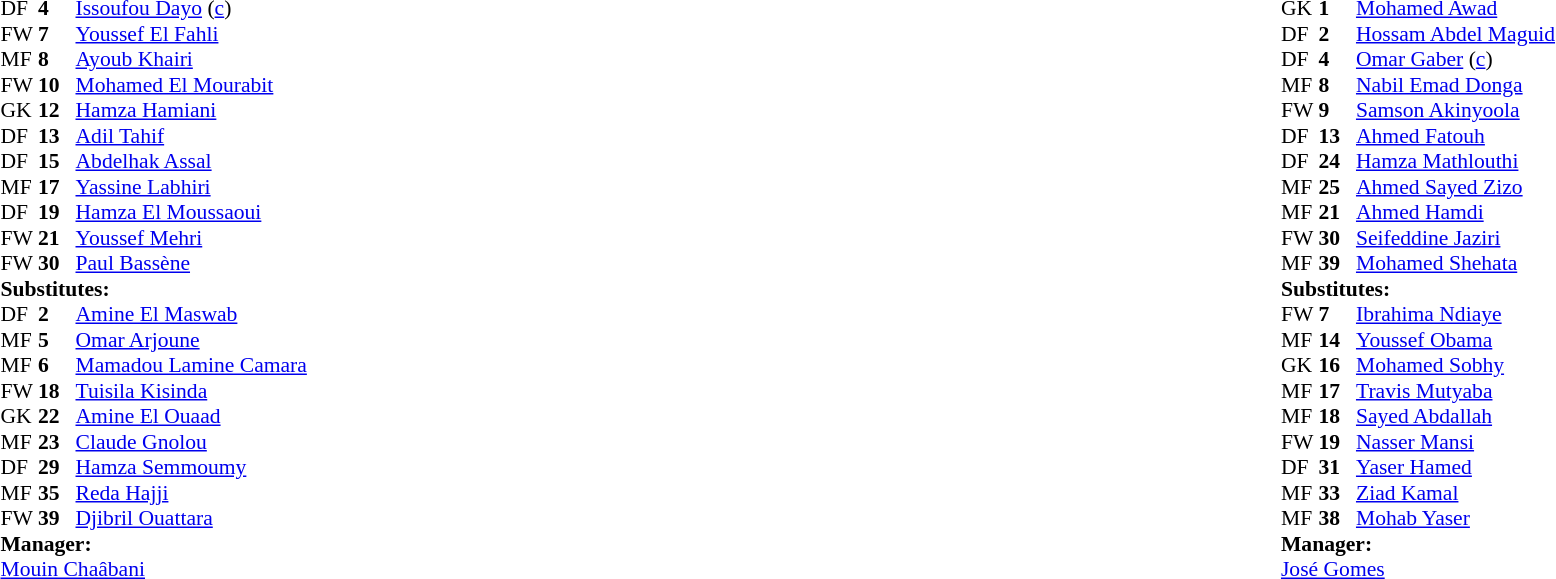<table width="100%">
<tr>
<td valign="top" width="40%"><br><table style="font-size:90%" cellspacing="0" cellpadding="0">
<tr>
<th width=25></th>
<th width=25></th>
</tr>
<tr>
<td>DF</td>
<td><strong>4</strong></td>
<td> <a href='#'>Issoufou Dayo</a> (<a href='#'>c</a>)</td>
</tr>
<tr>
<td>FW</td>
<td><strong>7</strong></td>
<td> <a href='#'>Youssef El Fahli</a></td>
<td></td>
<td></td>
</tr>
<tr>
<td>MF</td>
<td><strong>8</strong></td>
<td> <a href='#'>Ayoub Khairi</a></td>
</tr>
<tr>
<td>FW</td>
<td><strong>10</strong></td>
<td> <a href='#'>Mohamed El Mourabit</a></td>
<td></td>
<td></td>
</tr>
<tr>
<td>GK</td>
<td><strong>12</strong></td>
<td> <a href='#'>Hamza Hamiani</a></td>
</tr>
<tr>
<td>DF</td>
<td><strong>13</strong></td>
<td> <a href='#'>Adil Tahif</a></td>
<td></td>
<td></td>
</tr>
<tr>
<td>DF</td>
<td><strong>15</strong></td>
<td> <a href='#'>Abdelhak Assal</a></td>
</tr>
<tr>
<td>MF</td>
<td><strong>17</strong></td>
<td> <a href='#'>Yassine Labhiri</a></td>
</tr>
<tr>
<td>DF</td>
<td><strong>19</strong></td>
<td> <a href='#'>Hamza El Moussaoui</a></td>
<td></td>
</tr>
<tr>
<td>FW</td>
<td><strong>21</strong></td>
<td> <a href='#'>Youssef Mehri</a></td>
</tr>
<tr>
<td>FW</td>
<td><strong>30</strong></td>
<td> <a href='#'>Paul Bassène</a></td>
<td></td>
<td></td>
</tr>
<tr>
<td colspan=3><strong>Substitutes:</strong></td>
</tr>
<tr>
<td>DF</td>
<td><strong>2</strong></td>
<td> <a href='#'>Amine El Maswab</a></td>
</tr>
<tr>
<td>MF</td>
<td><strong>5</strong></td>
<td> <a href='#'>Omar Arjoune</a></td>
</tr>
<tr>
<td>MF</td>
<td><strong>6</strong></td>
<td> <a href='#'>Mamadou Lamine Camara</a></td>
<td></td>
<td></td>
</tr>
<tr>
<td>FW</td>
<td><strong>18</strong></td>
<td> <a href='#'>Tuisila Kisinda</a></td>
<td></td>
<td></td>
</tr>
<tr>
<td>GK</td>
<td><strong>22</strong></td>
<td> <a href='#'>Amine El Ouaad</a></td>
</tr>
<tr>
<td>MF</td>
<td><strong>23</strong></td>
<td> <a href='#'>Claude Gnolou</a></td>
</tr>
<tr>
<td>DF</td>
<td><strong>29</strong></td>
<td> <a href='#'>Hamza Semmoumy</a></td>
<td></td>
<td></td>
</tr>
<tr>
<td>MF</td>
<td><strong>35</strong></td>
<td> <a href='#'>Reda Hajji</a></td>
</tr>
<tr>
<td>FW</td>
<td><strong>39</strong></td>
<td> <a href='#'>Djibril Ouattara</a></td>
<td></td>
<td></td>
</tr>
<tr>
<td colspan=3><strong>Manager:</strong></td>
</tr>
<tr>
<td colspan=3> <a href='#'>Mouin Chaâbani</a></td>
</tr>
</table>
</td>
<td valign="top"></td>
<td valign="top" width="50%"><br><table style="font-size:90%; margin:auto" cellspacing="0" cellpadding="0">
<tr>
<th width=25></th>
<th width=25></th>
</tr>
<tr>
<td>GK</td>
<td><strong>1</strong></td>
<td> <a href='#'>Mohamed Awad</a></td>
</tr>
<tr>
<td>DF</td>
<td><strong>2</strong></td>
<td> <a href='#'>Hossam Abdel Maguid</a></td>
</tr>
<tr>
<td>DF</td>
<td><strong>4</strong></td>
<td> <a href='#'>Omar Gaber</a> (<a href='#'>c</a>)</td>
</tr>
<tr>
<td>MF</td>
<td><strong>8</strong></td>
<td> <a href='#'>Nabil Emad Donga</a></td>
<td></td>
<td></td>
</tr>
<tr>
<td>FW</td>
<td><strong>9</strong></td>
<td> <a href='#'>Samson Akinyoola</a></td>
<td></td>
<td></td>
</tr>
<tr>
<td>DF</td>
<td><strong>13</strong></td>
<td> <a href='#'>Ahmed Fatouh</a></td>
</tr>
<tr>
<td>DF</td>
<td><strong>24</strong></td>
<td> <a href='#'>Hamza Mathlouthi</a></td>
</tr>
<tr>
<td>MF</td>
<td><strong>25</strong></td>
<td> <a href='#'>Ahmed Sayed Zizo</a></td>
</tr>
<tr>
<td>MF</td>
<td><strong>21</strong></td>
<td> <a href='#'>Ahmed Hamdi</a></td>
</tr>
<tr>
<td>FW</td>
<td><strong>30</strong></td>
<td> <a href='#'>Seifeddine Jaziri</a></td>
<td></td>
</tr>
<tr>
<td>MF</td>
<td><strong>39</strong></td>
<td> <a href='#'>Mohamed Shehata</a></td>
</tr>
<tr>
<td colspan=3><strong>Substitutes:</strong></td>
</tr>
<tr>
<td>FW</td>
<td><strong>7</strong></td>
<td> <a href='#'>Ibrahima Ndiaye</a></td>
<td></td>
<td></td>
</tr>
<tr>
<td>MF</td>
<td><strong>14</strong></td>
<td> <a href='#'>Youssef Obama</a></td>
</tr>
<tr>
<td>GK</td>
<td><strong>16</strong></td>
<td> <a href='#'>Mohamed Sobhy</a></td>
</tr>
<tr>
<td>MF</td>
<td><strong>17</strong></td>
<td> <a href='#'>Travis Mutyaba</a></td>
</tr>
<tr>
<td>MF</td>
<td><strong>18</strong></td>
<td> <a href='#'>Sayed Abdallah</a></td>
</tr>
<tr>
<td>FW</td>
<td><strong>19</strong></td>
<td> <a href='#'>Nasser Mansi</a></td>
<td></td>
<td></td>
</tr>
<tr>
<td>DF</td>
<td><strong>31</strong></td>
<td> <a href='#'>Yaser Hamed</a></td>
</tr>
<tr>
<td>MF</td>
<td><strong>33</strong></td>
<td> <a href='#'>Ziad Kamal</a></td>
</tr>
<tr>
<td>MF</td>
<td><strong>38</strong></td>
<td> <a href='#'>Mohab Yaser</a></td>
</tr>
<tr>
<td colspan=3><strong>Manager:</strong></td>
</tr>
<tr>
<td colspan=3> <a href='#'>José Gomes</a></td>
</tr>
</table>
</td>
</tr>
</table>
